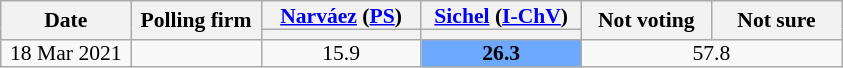<table class="wikitable sortable mw-collapsible mw-collapsed" style=text-align:center;font-size:90%;line-height:12px>
<tr>
<th rowspan="2" width=80px>Date</th>
<th rowspan="2" width=80px>Polling firm</th>
<th width=100px><a href='#'>Narváez</a> (<a href='#'>PS</a>)</th>
<th width=100px><a href='#'>Sichel</a> (<a href='#'>I-ChV</a>)</th>
<th rowspan="2" width=80px>Not voting</th>
<th rowspan="2" width=80px>Not sure</th>
</tr>
<tr>
<th style=background:></th>
<th style=background:></th>
</tr>
<tr>
<td>18 Mar 2021</td>
<td></td>
<td>15.9</td>
<td style="background:#6DA8FF;"><strong>26.3</strong></td>
<td colspan="2">57.8</td>
</tr>
</table>
